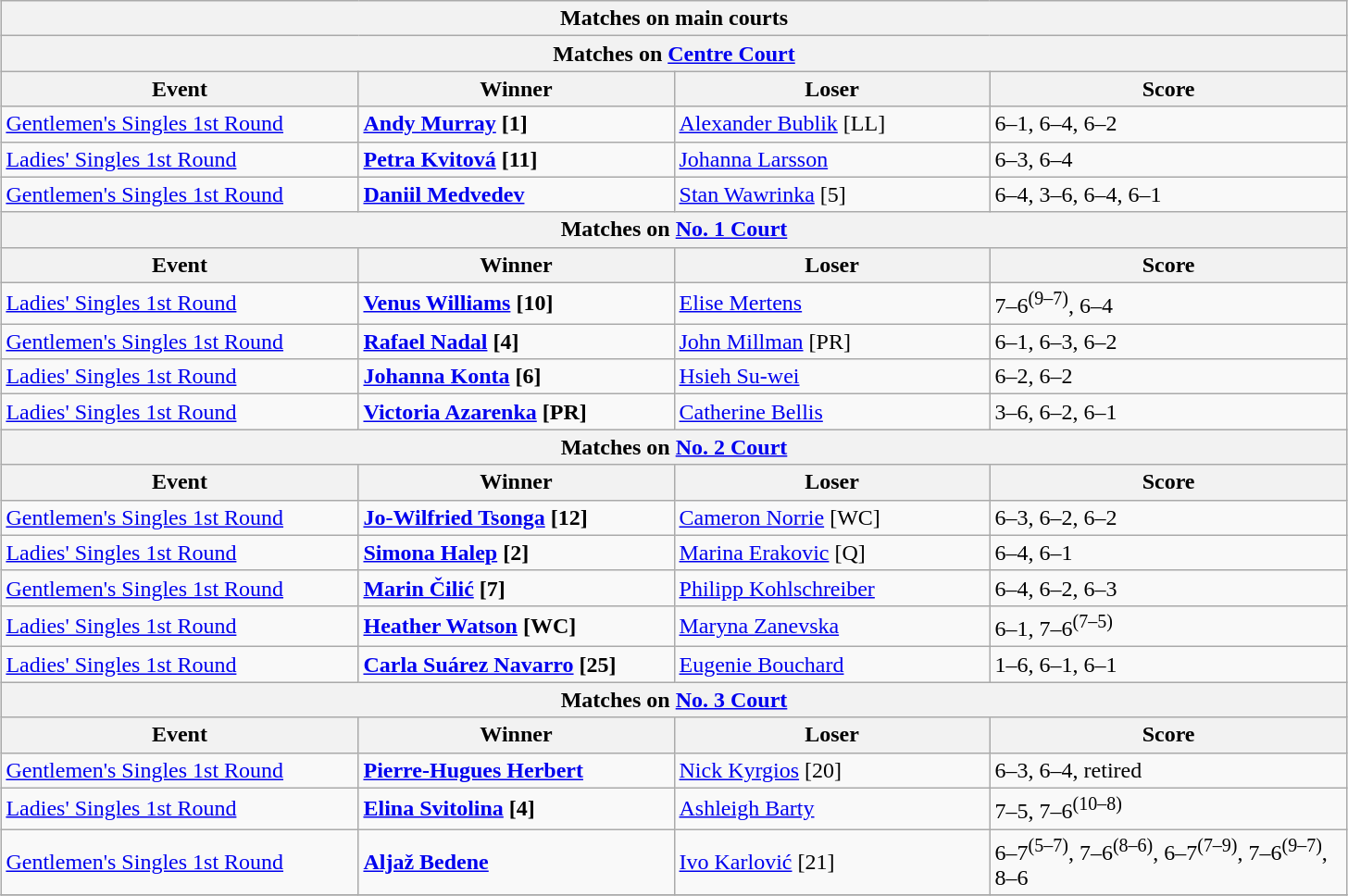<table class="wikitable collapsible uncollapsed" style="margin:auto;">
<tr>
<th colspan="4" style="white-space:nowrap;">Matches on main courts</th>
</tr>
<tr>
<th colspan="4">Matches on <a href='#'>Centre Court</a></th>
</tr>
<tr>
<th width=250>Event</th>
<th width=220>Winner</th>
<th width=220>Loser</th>
<th width=250>Score</th>
</tr>
<tr>
<td><a href='#'>Gentlemen's Singles 1st Round</a></td>
<td> <strong><a href='#'>Andy Murray</a> [1]</strong></td>
<td> <a href='#'>Alexander Bublik</a> [LL]</td>
<td>6–1, 6–4, 6–2</td>
</tr>
<tr>
<td><a href='#'>Ladies' Singles 1st Round</a></td>
<td> <strong><a href='#'>Petra Kvitová</a> [11]</strong></td>
<td> <a href='#'>Johanna Larsson</a></td>
<td>6–3, 6–4</td>
</tr>
<tr>
<td><a href='#'>Gentlemen's Singles 1st Round</a></td>
<td> <strong><a href='#'>Daniil Medvedev</a></strong></td>
<td> <a href='#'>Stan Wawrinka</a> [5]</td>
<td>6–4, 3–6, 6–4, 6–1</td>
</tr>
<tr>
<th colspan="4">Matches on <a href='#'>No. 1 Court</a></th>
</tr>
<tr>
<th width=220>Event</th>
<th width=220>Winner</th>
<th width=220>Loser</th>
<th width=250>Score</th>
</tr>
<tr>
<td><a href='#'>Ladies' Singles 1st Round</a></td>
<td> <strong><a href='#'>Venus Williams</a> [10]</strong></td>
<td> <a href='#'>Elise Mertens</a></td>
<td>7–6<sup>(9–7)</sup>, 6–4</td>
</tr>
<tr>
<td><a href='#'>Gentlemen's Singles 1st Round</a></td>
<td> <strong><a href='#'>Rafael Nadal</a> [4]</strong></td>
<td> <a href='#'>John Millman</a> [PR]</td>
<td>6–1, 6–3, 6–2</td>
</tr>
<tr>
<td><a href='#'>Ladies' Singles 1st Round</a></td>
<td> <strong><a href='#'>Johanna Konta</a> [6]</strong></td>
<td> <a href='#'>Hsieh Su-wei</a></td>
<td>6–2, 6–2</td>
</tr>
<tr>
<td><a href='#'>Ladies' Singles 1st Round</a></td>
<td> <strong><a href='#'>Victoria Azarenka</a> [PR]</strong></td>
<td> <a href='#'>Catherine Bellis</a></td>
<td>3–6, 6–2, 6–1</td>
</tr>
<tr>
<th colspan="4">Matches on <a href='#'>No. 2 Court</a></th>
</tr>
<tr>
<th width=250>Event</th>
<th width=220>Winner</th>
<th width=220>Loser</th>
<th width=220>Score</th>
</tr>
<tr>
<td><a href='#'>Gentlemen's Singles 1st Round</a></td>
<td> <strong><a href='#'>Jo-Wilfried Tsonga</a> [12]</strong></td>
<td> <a href='#'>Cameron Norrie</a> [WC]</td>
<td>6–3, 6–2, 6–2</td>
</tr>
<tr>
<td><a href='#'>Ladies' Singles 1st Round</a></td>
<td> <strong><a href='#'>Simona Halep</a> [2]</strong></td>
<td> <a href='#'>Marina Erakovic</a> [Q]</td>
<td>6–4, 6–1</td>
</tr>
<tr>
<td><a href='#'>Gentlemen's Singles 1st Round</a></td>
<td> <strong><a href='#'>Marin Čilić</a> [7]</strong></td>
<td> <a href='#'>Philipp Kohlschreiber</a></td>
<td>6–4, 6–2, 6–3</td>
</tr>
<tr>
<td><a href='#'>Ladies' Singles 1st Round</a></td>
<td> <strong><a href='#'>Heather Watson</a> [WC]</strong></td>
<td> <a href='#'>Maryna Zanevska</a></td>
<td>6–1, 7–6<sup>(7–5)</sup></td>
</tr>
<tr>
<td><a href='#'>Ladies' Singles 1st Round</a></td>
<td> <strong><a href='#'>Carla Suárez Navarro</a> [25]</strong></td>
<td> <a href='#'>Eugenie Bouchard</a></td>
<td>1–6, 6–1, 6–1</td>
</tr>
<tr>
<th colspan="4">Matches on <a href='#'>No. 3 Court</a></th>
</tr>
<tr>
<th width=250>Event</th>
<th width=220>Winner</th>
<th width=220>Loser</th>
<th width=220>Score</th>
</tr>
<tr>
<td><a href='#'>Gentlemen's Singles 1st Round</a></td>
<td> <strong><a href='#'>Pierre-Hugues Herbert</a></strong></td>
<td> <a href='#'>Nick Kyrgios</a> [20]</td>
<td>6–3, 6–4, retired</td>
</tr>
<tr>
<td><a href='#'>Ladies' Singles 1st Round</a></td>
<td> <strong><a href='#'>Elina Svitolina</a> [4]</strong></td>
<td> <a href='#'>Ashleigh Barty</a></td>
<td>7–5, 7–6<sup>(10–8)</sup></td>
</tr>
<tr>
<td><a href='#'>Gentlemen's Singles 1st Round</a></td>
<td> <strong><a href='#'>Aljaž Bedene</a></strong></td>
<td> <a href='#'>Ivo Karlović</a> [21]</td>
<td>6–7<sup>(5–7)</sup>, 7–6<sup>(8–6)</sup>, 6–7<sup>(7–9)</sup>, 7–6<sup>(9–7)</sup>, 8–6</td>
</tr>
<tr>
</tr>
</table>
